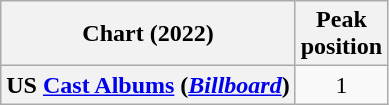<table class="wikitable plainrowheaders" style="text-align:center">
<tr>
<th scope="col">Chart (2022)</th>
<th scope="col">Peak<br>position</th>
</tr>
<tr>
<th scope="row">US <a href='#'>Cast Albums</a> (<a href='#'><em>Billboard</em></a>)</th>
<td>1</td>
</tr>
</table>
